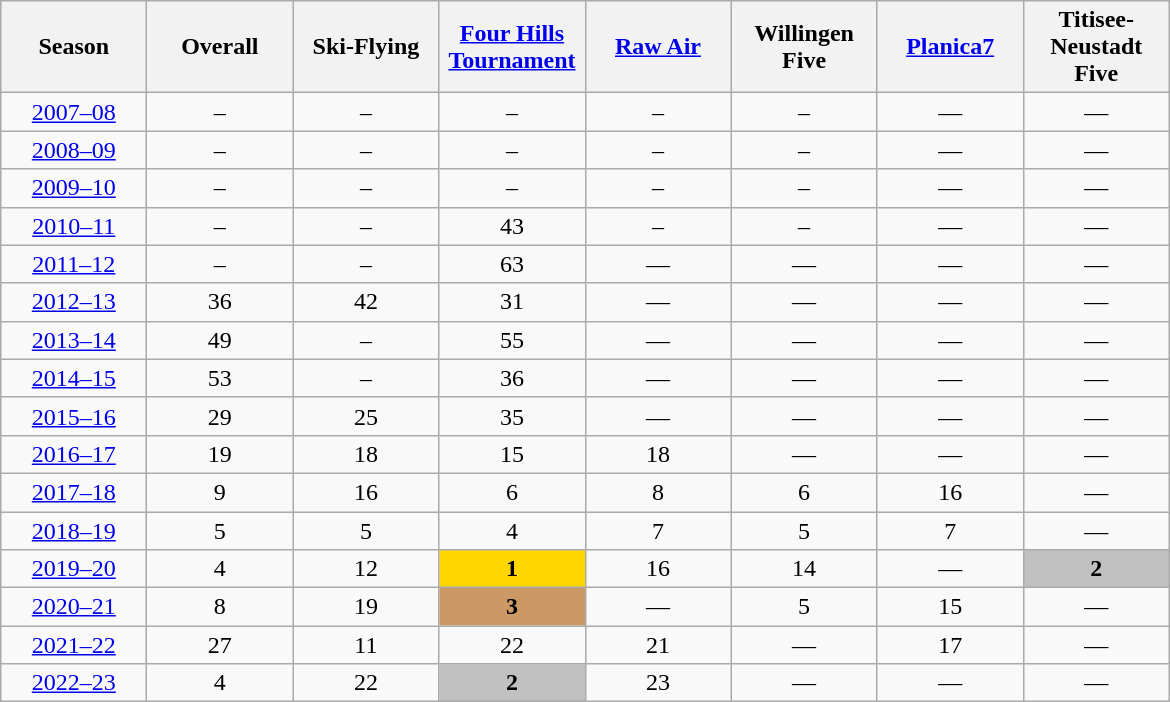<table class="wikitable">
<tr class="hintergrundfarbe5">
<th width="90">Season</th>
<th width="90">Overall</th>
<th width="90">Ski-Flying</th>
<th width="90"><a href='#'>Four Hills Tournament</a></th>
<th width="90"><a href='#'>Raw Air</a></th>
<th width="90">Willingen Five</th>
<th width="90"><a href='#'>Planica7</a></th>
<th width="90">Titisee-Neustadt Five</th>
</tr>
<tr>
<td align=center><a href='#'>2007–08</a></td>
<td align=center>–</td>
<td align=center>–</td>
<td align=center>–</td>
<td align=center>–</td>
<td align=center>–</td>
<td align=center>—</td>
<td align=center>—</td>
</tr>
<tr>
<td align=center><a href='#'>2008–09</a></td>
<td align=center>–</td>
<td align=center>–</td>
<td align=center>–</td>
<td align=center>–</td>
<td align=center>–</td>
<td align=center>—</td>
<td align=center>—</td>
</tr>
<tr>
<td align=center><a href='#'>2009–10</a></td>
<td align=center>–</td>
<td align=center>–</td>
<td align=center>–</td>
<td align=center>–</td>
<td align=center>–</td>
<td align=center>—</td>
<td align=center>—</td>
</tr>
<tr>
<td align=center><a href='#'>2010–11</a></td>
<td align=center>–</td>
<td align=center>–</td>
<td align=center>43</td>
<td align=center>–</td>
<td align=center>–</td>
<td align=center>—</td>
<td align=center>—</td>
</tr>
<tr>
<td align=center><a href='#'>2011–12</a></td>
<td align=center>–</td>
<td align=center>–</td>
<td align=center>63</td>
<td align=center>—</td>
<td align=center>—</td>
<td align=center>—</td>
<td align=center>—</td>
</tr>
<tr>
<td align=center><a href='#'>2012–13</a></td>
<td align=center>36</td>
<td align=center>42</td>
<td align=center>31</td>
<td align=center>—</td>
<td align=center>—</td>
<td align=center>—</td>
<td align=center>—</td>
</tr>
<tr>
<td align=center><a href='#'>2013–14</a></td>
<td align=center>49</td>
<td align=center>–</td>
<td align=center>55</td>
<td align=center>—</td>
<td align=center>—</td>
<td align=center>—</td>
<td align=center>—</td>
</tr>
<tr>
<td align=center><a href='#'>2014–15</a></td>
<td align=center>53</td>
<td align=center>–</td>
<td align=center>36</td>
<td align=center>—</td>
<td align=center>—</td>
<td align=center>—</td>
<td align=center>—</td>
</tr>
<tr>
<td align=center><a href='#'>2015–16</a></td>
<td align=center>29</td>
<td align=center>25</td>
<td align=center>35</td>
<td align=center>—</td>
<td align=center>—</td>
<td align=center>—</td>
<td align=center>—</td>
</tr>
<tr>
<td align=center><a href='#'>2016–17</a></td>
<td align=center>19</td>
<td align=center>18</td>
<td align=center>15</td>
<td align=center>18</td>
<td align=center>—</td>
<td align=center>—</td>
<td align=center>—</td>
</tr>
<tr>
<td align=center><a href='#'>2017–18</a></td>
<td align=center>9</td>
<td align=center>16</td>
<td align=center>6</td>
<td align=center>8</td>
<td align=center>6</td>
<td align=center>16</td>
<td align=center>—</td>
</tr>
<tr>
<td align=center><a href='#'>2018–19</a></td>
<td align=center>5</td>
<td align=center>5</td>
<td align=center>4</td>
<td align=center>7</td>
<td align=center>5</td>
<td align=center>7</td>
<td align=center>—</td>
</tr>
<tr>
<td align=center><a href='#'>2019–20</a></td>
<td align=center>4</td>
<td align=center>12</td>
<td bgcolor=gold align=center><strong>1</strong></td>
<td align=center>16</td>
<td align=center>14</td>
<td align=center>—</td>
<td bgcolor=silver align=center><strong>2</strong></td>
</tr>
<tr>
<td align=center><a href='#'>2020–21</a></td>
<td align=center>8</td>
<td align=center>19</td>
<td bgcolor=CC9966 align=center><strong>3</strong></td>
<td align=center>—</td>
<td align=center>5</td>
<td align=center>15</td>
<td align=center>—</td>
</tr>
<tr>
<td align=center><a href='#'>2021–22</a></td>
<td align=center>27</td>
<td align=center>11</td>
<td align=center>22</td>
<td align=center>21</td>
<td align=center>—</td>
<td align=center>17</td>
<td align=center>—</td>
</tr>
<tr>
<td align=center><a href='#'>2022–23</a></td>
<td align=center>4</td>
<td align=center>22</td>
<td bgcolor=silver align=center><strong>2</strong></td>
<td align=center>23</td>
<td align=center>—</td>
<td align=center>—</td>
<td align=center>—</td>
</tr>
</table>
